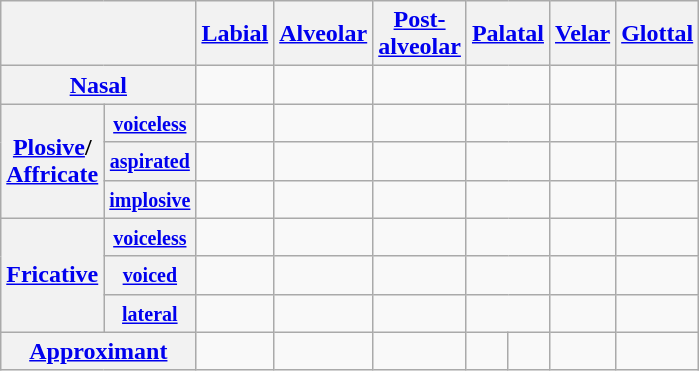<table class="wikitable" style="text-align:center">
<tr>
<th colspan="2"></th>
<th><a href='#'>Labial</a></th>
<th><a href='#'>Alveolar</a></th>
<th><a href='#'>Post-<br>alveolar</a></th>
<th colspan="2"><a href='#'>Palatal</a></th>
<th><a href='#'>Velar</a></th>
<th><a href='#'>Glottal</a></th>
</tr>
<tr>
<th colspan="2"><a href='#'>Nasal</a></th>
<td></td>
<td></td>
<td></td>
<td colspan="2"></td>
<td></td>
<td></td>
</tr>
<tr>
<th rowspan="3"><a href='#'>Plosive</a>/<br><a href='#'>Affricate</a></th>
<th><small><a href='#'>voiceless</a></small></th>
<td></td>
<td></td>
<td></td>
<td colspan="2"></td>
<td></td>
<td></td>
</tr>
<tr>
<th><small><a href='#'>aspirated</a></small></th>
<td></td>
<td></td>
<td></td>
<td colspan="2"></td>
<td></td>
<td></td>
</tr>
<tr>
<th><small><a href='#'>implosive</a></small></th>
<td></td>
<td></td>
<td></td>
<td colspan="2"></td>
<td></td>
<td></td>
</tr>
<tr>
<th rowspan="3"><a href='#'>Fricative</a></th>
<th><small><a href='#'>voiceless</a></small></th>
<td></td>
<td></td>
<td></td>
<td colspan="2"></td>
<td></td>
<td></td>
</tr>
<tr>
<th><small><a href='#'>voiced</a></small></th>
<td></td>
<td></td>
<td></td>
<td colspan="2"></td>
<td></td>
<td></td>
</tr>
<tr>
<th><small><a href='#'>lateral</a></small></th>
<td></td>
<td></td>
<td></td>
<td colspan="2"></td>
<td></td>
<td></td>
</tr>
<tr>
<th colspan="2"><a href='#'>Approximant</a></th>
<td></td>
<td></td>
<td></td>
<td></td>
<td></td>
<td></td>
<td></td>
</tr>
</table>
